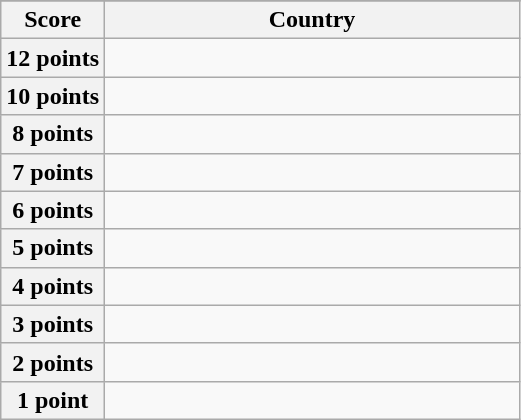<table class="wikitable">
<tr>
</tr>
<tr>
<th scope="col" width="20%">Score</th>
<th scope="col">Country</th>
</tr>
<tr>
<th scope="row">12 points</th>
<td></td>
</tr>
<tr>
<th scope="row">10 points</th>
<td></td>
</tr>
<tr>
<th scope="row">8 points</th>
<td></td>
</tr>
<tr>
<th scope="row">7 points</th>
<td></td>
</tr>
<tr>
<th scope="row">6 points</th>
<td></td>
</tr>
<tr>
<th scope="row">5 points</th>
<td></td>
</tr>
<tr>
<th scope="row">4 points</th>
<td></td>
</tr>
<tr>
<th scope="row">3 points</th>
<td></td>
</tr>
<tr>
<th scope="row">2 points</th>
<td></td>
</tr>
<tr>
<th scope="row">1 point</th>
<td></td>
</tr>
</table>
